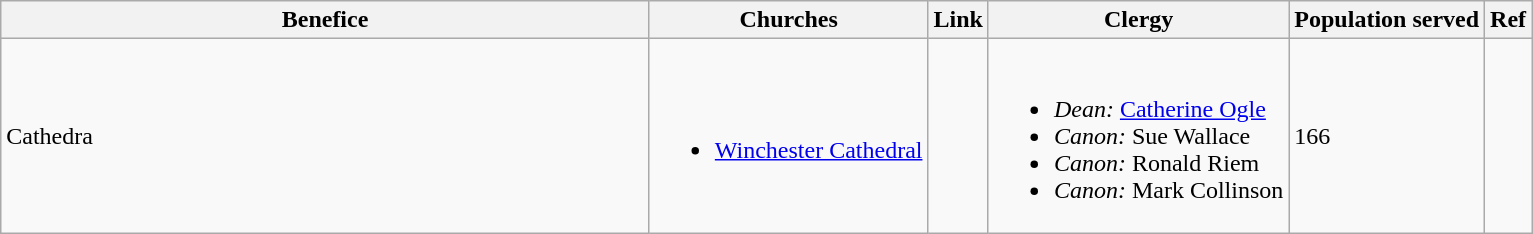<table class="wikitable">
<tr>
<th style="width:425px;">Benefice</th>
<th>Churches</th>
<th>Link</th>
<th>Clergy</th>
<th>Population served</th>
<th>Ref</th>
</tr>
<tr>
<td>Cathedra</td>
<td><br><ul><li><a href='#'>Winchester Cathedral</a></li></ul></td>
<td></td>
<td><br><ul><li><em>Dean:</em> <a href='#'>Catherine Ogle</a></li><li><em>Canon:</em> Sue Wallace</li><li><em>Canon:</em> Ronald Riem</li><li><em>Canon:</em> Mark Collinson</li></ul></td>
<td>166</td>
<td></td>
</tr>
</table>
